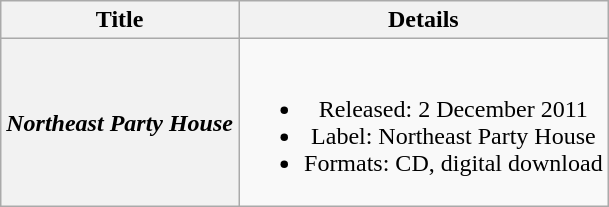<table class="wikitable plainrowheaders" style="text-align:center">
<tr>
<th>Title</th>
<th>Details</th>
</tr>
<tr>
<th scope="row"><em>Northeast Party House</em></th>
<td><br><ul><li>Released: 2 December 2011</li><li>Label: Northeast Party House</li><li>Formats: CD, digital download</li></ul></td>
</tr>
</table>
